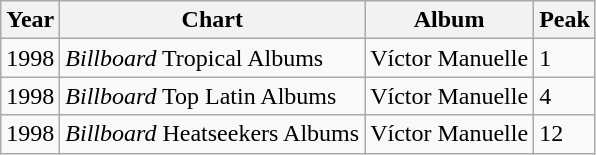<table class="wikitable">
<tr>
<th>Year</th>
<th>Chart</th>
<th>Album</th>
<th>Peak</th>
</tr>
<tr>
<td>1998</td>
<td><em>Billboard</em> Tropical Albums</td>
<td>Víctor Manuelle</td>
<td>1</td>
</tr>
<tr>
<td>1998</td>
<td><em>Billboard</em> Top Latin Albums</td>
<td>Víctor Manuelle</td>
<td>4</td>
</tr>
<tr>
<td>1998</td>
<td><em>Billboard</em> Heatseekers Albums</td>
<td>Víctor Manuelle</td>
<td>12</td>
</tr>
</table>
